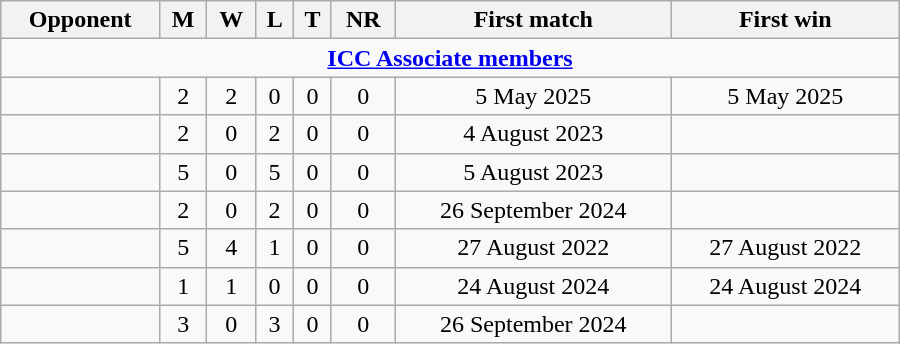<table class="wikitable" style="text-align: center; width: 600px;">
<tr>
<th>Opponent</th>
<th>M</th>
<th>W</th>
<th>L</th>
<th>T</th>
<th>NR</th>
<th>First match</th>
<th>First win</th>
</tr>
<tr>
<td colspan="8" style="text-align: center;"><strong><a href='#'>ICC Associate members</a></strong></td>
</tr>
<tr>
<td align=left></td>
<td>2</td>
<td>2</td>
<td>0</td>
<td>0</td>
<td>0</td>
<td>5 May 2025</td>
<td>5 May 2025</td>
</tr>
<tr>
<td align=left></td>
<td>2</td>
<td>0</td>
<td>2</td>
<td>0</td>
<td>0</td>
<td>4 August 2023</td>
<td></td>
</tr>
<tr>
<td align=left></td>
<td>5</td>
<td>0</td>
<td>5</td>
<td>0</td>
<td>0</td>
<td>5 August 2023</td>
<td></td>
</tr>
<tr>
<td align=left></td>
<td>2</td>
<td>0</td>
<td>2</td>
<td>0</td>
<td>0</td>
<td>26 September 2024</td>
<td></td>
</tr>
<tr>
<td align=left></td>
<td>5</td>
<td>4</td>
<td>1</td>
<td>0</td>
<td>0</td>
<td>27 August 2022</td>
<td>27 August 2022</td>
</tr>
<tr>
<td align=left></td>
<td>1</td>
<td>1</td>
<td>0</td>
<td>0</td>
<td>0</td>
<td>24 August 2024</td>
<td>24 August 2024</td>
</tr>
<tr>
<td align=left></td>
<td>3</td>
<td>0</td>
<td>3</td>
<td>0</td>
<td>0</td>
<td>26 September 2024</td>
<td></td>
</tr>
</table>
